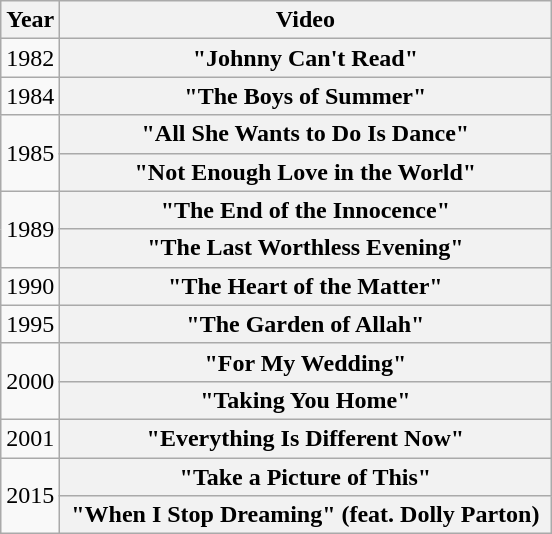<table class="wikitable plainrowheaders">
<tr>
<th>Year</th>
<th style="width:20em;">Video</th>
</tr>
<tr>
<td>1982</td>
<th scope="row">"Johnny Can't Read"</th>
</tr>
<tr>
<td>1984</td>
<th scope="row">"The Boys of Summer"</th>
</tr>
<tr>
<td rowspan="2">1985</td>
<th scope="row">"All She Wants to Do Is Dance"</th>
</tr>
<tr>
<th scope="row">"Not Enough Love in the World"</th>
</tr>
<tr>
<td rowspan="2">1989</td>
<th scope="row">"The End of the Innocence"</th>
</tr>
<tr>
<th scope="row">"The Last Worthless Evening"</th>
</tr>
<tr>
<td>1990</td>
<th scope="row">"The Heart of the Matter"</th>
</tr>
<tr>
<td>1995</td>
<th scope="row">"The Garden of Allah"</th>
</tr>
<tr>
<td rowspan="2">2000</td>
<th scope="row">"For My Wedding"</th>
</tr>
<tr>
<th scope="row">"Taking You Home"</th>
</tr>
<tr>
<td>2001</td>
<th scope="row">"Everything Is Different Now"</th>
</tr>
<tr>
<td rowspan="2">2015</td>
<th scope="row">"Take a Picture of This"</th>
</tr>
<tr>
<th scope="row">"When I Stop Dreaming" (feat. Dolly Parton)</th>
</tr>
</table>
